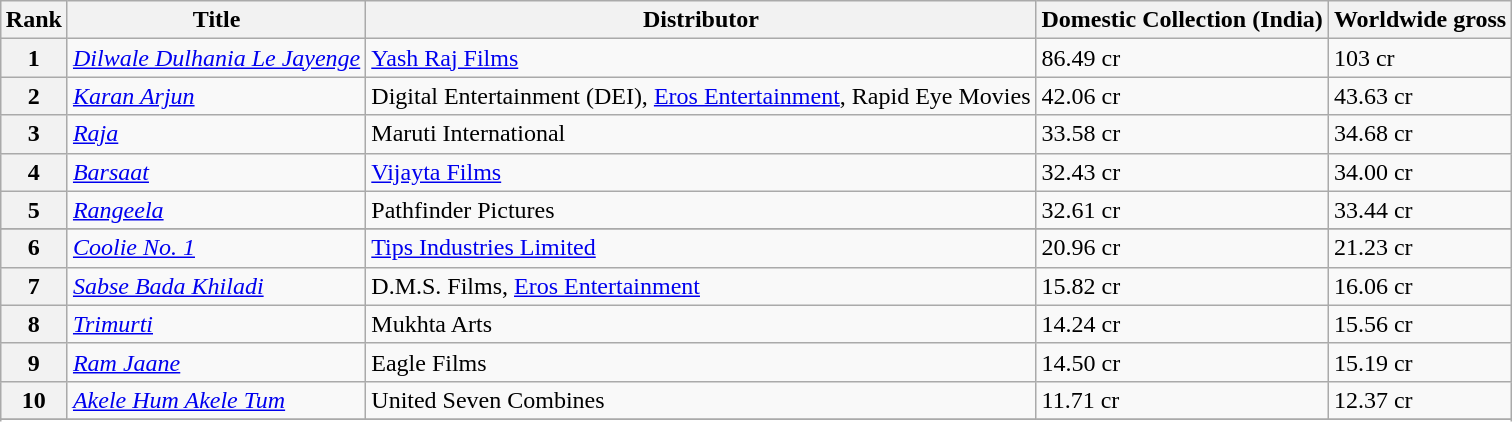<table class="wikitable" style="margin:auto; margin:auto;">
<tr>
<th>Rank</th>
<th>Title</th>
<th>Distributor</th>
<th>Domestic Collection (India)</th>
<th>Worldwide gross</th>
</tr>
<tr>
<th style="text-align:center;">1</th>
<td><em><a href='#'>Dilwale Dulhania Le Jayenge</a></em></td>
<td rowspan="1"><a href='#'>Yash Raj Films</a></td>
<td>86.49 cr</td>
<td>103 cr </td>
</tr>
<tr>
<th style="text-align:center;">2</th>
<td><em><a href='#'>Karan Arjun</a></em></td>
<td rowspan="1">Digital Entertainment (DEI), <a href='#'>Eros Entertainment</a>, Rapid Eye Movies</td>
<td>42.06 cr</td>
<td>43.63 cr</td>
</tr>
<tr>
<th style="text-align:center;">3</th>
<td><em><a href='#'>Raja</a></em></td>
<td rowspan="1">Maruti International</td>
<td>33.58 cr</td>
<td>34.68 cr</td>
</tr>
<tr>
<th style="text-align:center;">4</th>
<td><em><a href='#'>Barsaat</a></em></td>
<td rowspan="1"><a href='#'>Vijayta Films</a></td>
<td>32.43 cr</td>
<td>34.00 cr</td>
</tr>
<tr>
<th style="text-align:center;">5</th>
<td><em><a href='#'>Rangeela</a></em></td>
<td rowspan="1">Pathfinder Pictures</td>
<td>32.61 cr</td>
<td>33.44 cr</td>
</tr>
<tr>
</tr>
<tr>
<th style="text-align:center;">6</th>
<td><em><a href='#'>Coolie No. 1</a></em></td>
<td rowspan="1"><a href='#'>Tips Industries Limited</a></td>
<td>20.96 cr</td>
<td>21.23 cr</td>
</tr>
<tr>
<th style="text-align:center;">7</th>
<td><em><a href='#'>Sabse Bada Khiladi</a></em></td>
<td rowspan="1">D.M.S. Films, <a href='#'>Eros Entertainment</a></td>
<td>15.82 cr</td>
<td>16.06 cr</td>
</tr>
<tr>
<th style="text-align:center;">8</th>
<td><em><a href='#'>Trimurti</a></em></td>
<td rowspan="1">Mukhta Arts</td>
<td>14.24 cr</td>
<td>15.56 cr</td>
</tr>
<tr>
<th style="text-align:center;">9</th>
<td><em><a href='#'>Ram Jaane</a></em></td>
<td rowspan="1">Eagle Films</td>
<td>14.50 cr</td>
<td>15.19 cr</td>
</tr>
<tr>
<th style="text-align:center;">10</th>
<td><em><a href='#'>Akele Hum Akele Tum</a></em></td>
<td rowspan="1">United Seven Combines</td>
<td>11.71 cr</td>
<td>12.37 cr</td>
</tr>
<tr>
</tr>
<tr>
</tr>
</table>
